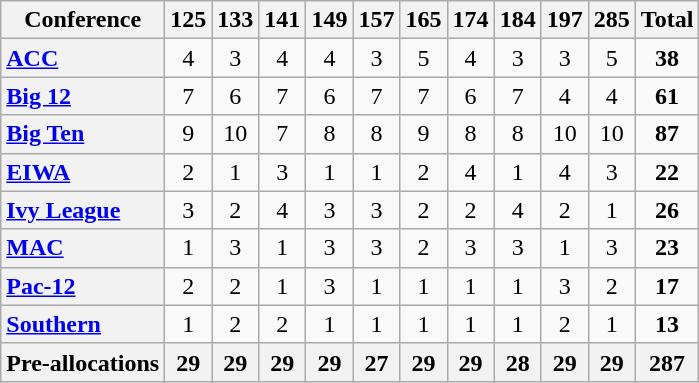<table class="wikitable sortable plainrowheaders" style="text-align:center;">
<tr>
<th scope="col">Conference</th>
<th scope="col">125</th>
<th scope="col">133</th>
<th scope="col">141</th>
<th scope="col">149</th>
<th scope="col">157</th>
<th scope="col">165</th>
<th scope="col">174</th>
<th scope="col">184</th>
<th scope="col">197</th>
<th scope="col">285</th>
<th scope="col">Total</th>
</tr>
<tr>
<th scope="row" style="text-align:left"><a href='#'>ACC</a></th>
<td>4</td>
<td>3</td>
<td>4</td>
<td>4</td>
<td>3</td>
<td>5</td>
<td>4</td>
<td>3</td>
<td>3</td>
<td>5</td>
<td><strong>38</strong></td>
</tr>
<tr>
<th scope="row" style="text-align:left"><a href='#'>Big 12</a></th>
<td>7</td>
<td>6</td>
<td>7</td>
<td>6</td>
<td>7</td>
<td>7</td>
<td>6</td>
<td>7</td>
<td>4</td>
<td>4</td>
<td><strong>61</strong></td>
</tr>
<tr>
<th scope="row" style="text-align:left"><a href='#'>Big Ten</a></th>
<td>9</td>
<td>10</td>
<td>7</td>
<td>8</td>
<td>8</td>
<td>9</td>
<td>8</td>
<td>8</td>
<td>10</td>
<td>10</td>
<td><strong>87</strong></td>
</tr>
<tr>
<th scope="row" style="text-align:left"><a href='#'>EIWA</a></th>
<td>2</td>
<td>1</td>
<td>3</td>
<td>1</td>
<td>1</td>
<td>2</td>
<td>4</td>
<td>1</td>
<td>4</td>
<td>3</td>
<td><strong>22</strong></td>
</tr>
<tr>
<th scope="row" style="text-align:left"><a href='#'>Ivy League</a></th>
<td>3</td>
<td>2</td>
<td>4</td>
<td>3</td>
<td>3</td>
<td>2</td>
<td>2</td>
<td>4</td>
<td>2</td>
<td>1</td>
<td><strong>26</strong></td>
</tr>
<tr>
<th scope="row" style="text-align:left"><a href='#'>MAC</a></th>
<td>1</td>
<td>3</td>
<td>1</td>
<td>3</td>
<td>3</td>
<td>2</td>
<td>3</td>
<td>3</td>
<td>1</td>
<td>3</td>
<td><strong>23</strong></td>
</tr>
<tr>
<th scope="row" style="text-align:left"><a href='#'>Pac-12</a></th>
<td>2</td>
<td>2</td>
<td>1</td>
<td>3</td>
<td>1</td>
<td>1</td>
<td>1</td>
<td>1</td>
<td>3</td>
<td>2</td>
<td><strong>17</strong></td>
</tr>
<tr>
<th scope="row" style="text-align:left"><a href='#'>Southern</a></th>
<td>1</td>
<td>2</td>
<td>2</td>
<td>1</td>
<td>1</td>
<td>1</td>
<td>1</td>
<td>1</td>
<td>2</td>
<td>1</td>
<td><strong>13</strong></td>
</tr>
<tr>
<th>Pre-allocations</th>
<th>29</th>
<th>29</th>
<th>29</th>
<th>29</th>
<th>27</th>
<th>29</th>
<th>29</th>
<th>28</th>
<th>29</th>
<th>29</th>
<th>287</th>
</tr>
</table>
